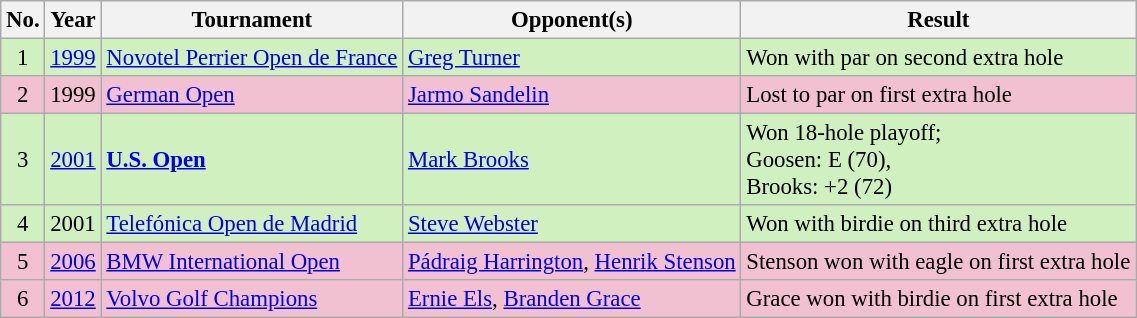<table class="wikitable" style="font-size:95%;">
<tr>
<th>No.</th>
<th>Year</th>
<th>Tournament</th>
<th>Opponent(s)</th>
<th>Result</th>
</tr>
<tr style="background:#D0F0C0;">
<td align=center>1</td>
<td><a href='#'>1999</a></td>
<td><a href='#'>Novotel Perrier Open de France</a></td>
<td> <a href='#'>Greg Turner</a></td>
<td>Won with par on second extra hole</td>
</tr>
<tr style="background:#F2C1D1;">
<td align=center>2</td>
<td>1999</td>
<td><a href='#'>German Open</a></td>
<td> <a href='#'>Jarmo Sandelin</a></td>
<td>Lost to par on first extra hole</td>
</tr>
<tr style="background:#D0F0C0;">
<td align=center>3</td>
<td><a href='#'>2001</a></td>
<td><strong><a href='#'>U.S. Open</a></strong></td>
<td> <a href='#'>Mark Brooks</a></td>
<td>Won 18-hole playoff;<br>Goosen: E (70),<br>Brooks: +2 (72)</td>
</tr>
<tr style="background:#D0F0C0;">
<td align=center>4</td>
<td>2001</td>
<td><a href='#'>Telefónica Open de Madrid</a></td>
<td> <a href='#'>Steve Webster</a></td>
<td>Won with birdie on third extra hole</td>
</tr>
<tr style="background:#F2C1D1;">
<td align=center>5</td>
<td><a href='#'>2006</a></td>
<td><a href='#'>BMW International Open</a></td>
<td> <a href='#'>Pádraig Harrington</a>,  <a href='#'>Henrik Stenson</a></td>
<td>Stenson won with eagle on first extra hole</td>
</tr>
<tr style="background:#F2C1D1;">
<td align=center>6</td>
<td><a href='#'>2012</a></td>
<td><a href='#'>Volvo Golf Champions</a></td>
<td> <a href='#'>Ernie Els</a>,  <a href='#'>Branden Grace</a></td>
<td>Grace won with birdie on first extra hole</td>
</tr>
</table>
